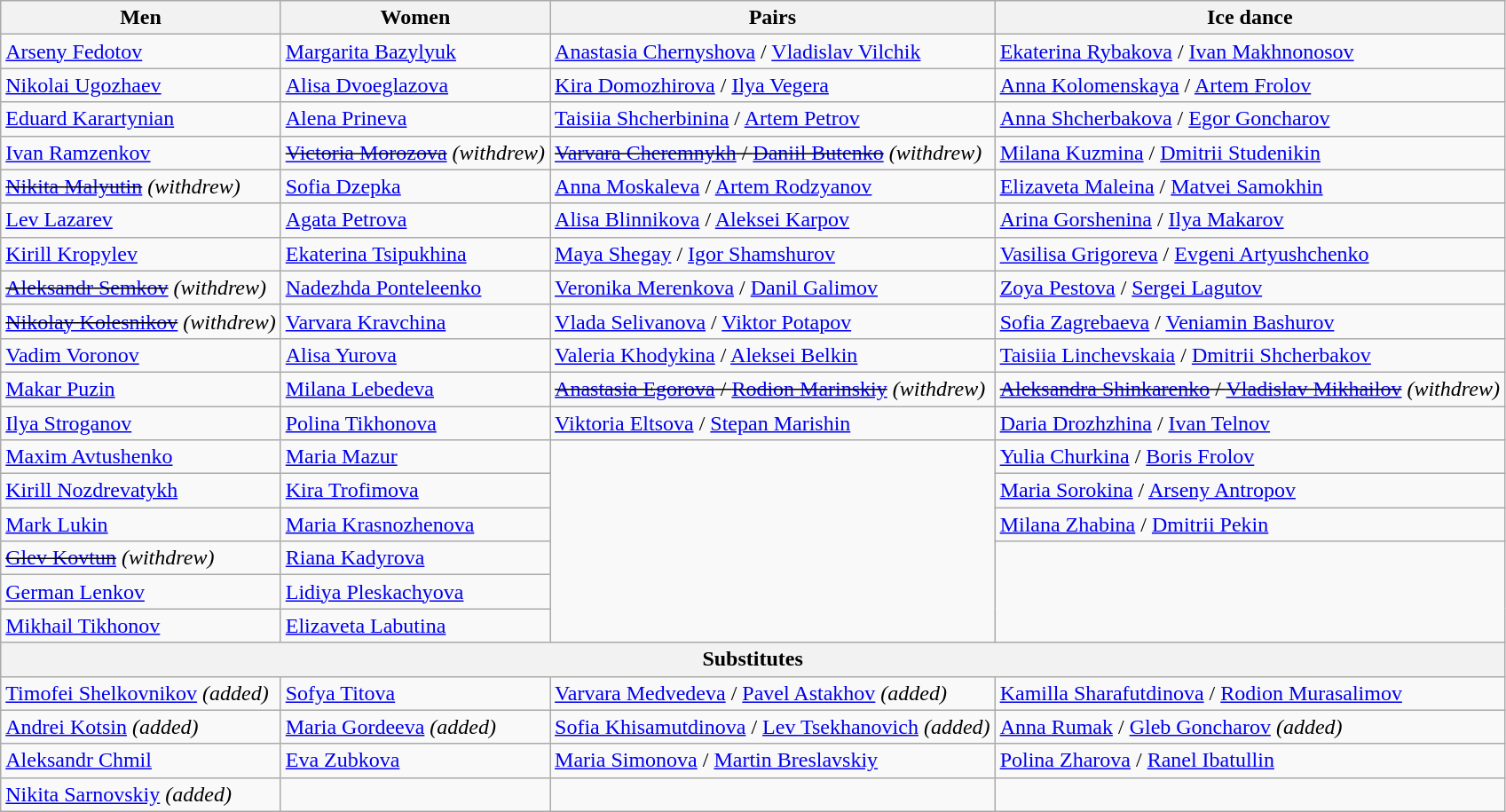<table class="wikitable">
<tr>
<th>Men</th>
<th>Women</th>
<th>Pairs</th>
<th>Ice dance</th>
</tr>
<tr>
<td><a href='#'>Arseny Fedotov</a></td>
<td><a href='#'>Margarita Bazylyuk</a></td>
<td><a href='#'>Anastasia Chernyshova</a> / <a href='#'>Vladislav Vilchik</a></td>
<td><a href='#'>Ekaterina Rybakova</a> / <a href='#'>Ivan Makhnonosov</a></td>
</tr>
<tr>
<td><a href='#'>Nikolai Ugozhaev</a></td>
<td><a href='#'>Alisa Dvoeglazova</a></td>
<td><a href='#'>Kira Domozhirova</a> / <a href='#'>Ilya Vegera</a></td>
<td><a href='#'>Anna Kolomenskaya</a> / <a href='#'>Artem Frolov</a></td>
</tr>
<tr>
<td><a href='#'>Eduard Karartynian</a></td>
<td><a href='#'>Alena Prineva</a></td>
<td><a href='#'>Taisiia Shcherbinina</a> / <a href='#'>Artem Petrov</a></td>
<td><a href='#'>Anna Shcherbakova</a> / <a href='#'>Egor Goncharov</a></td>
</tr>
<tr>
<td><a href='#'>Ivan Ramzenkov</a></td>
<td><s><a href='#'>Victoria Morozova</a></s> <em>(withdrew)</em></td>
<td><s><a href='#'>Varvara Cheremnykh</a> / <a href='#'>Daniil Butenko</a></s> <em>(withdrew)</em></td>
<td><a href='#'>Milana Kuzmina</a> / <a href='#'>Dmitrii Studenikin</a></td>
</tr>
<tr>
<td><s><a href='#'>Nikita Malyutin</a></s> <em>(withdrew)</em></td>
<td><a href='#'>Sofia Dzepka</a></td>
<td><a href='#'>Anna Moskaleva</a> / <a href='#'>Artem Rodzyanov</a></td>
<td><a href='#'>Elizaveta Maleina</a> / <a href='#'>Matvei Samokhin</a></td>
</tr>
<tr>
<td><a href='#'>Lev Lazarev</a></td>
<td><a href='#'>Agata Petrova</a></td>
<td><a href='#'>Alisa Blinnikova</a> / <a href='#'>Aleksei Karpov</a></td>
<td><a href='#'>Arina Gorshenina</a> / <a href='#'>Ilya Makarov</a></td>
</tr>
<tr>
<td><a href='#'>Kirill Kropylev</a></td>
<td><a href='#'>Ekaterina Tsipukhina</a></td>
<td><a href='#'>Maya Shegay</a> / <a href='#'>Igor Shamshurov</a></td>
<td><a href='#'>Vasilisa Grigoreva</a> / <a href='#'>Evgeni Artyushchenko</a></td>
</tr>
<tr>
<td><s><a href='#'>Aleksandr Semkov</a></s> <em>(withdrew)</em></td>
<td><a href='#'>Nadezhda Ponteleenko</a></td>
<td><a href='#'>Veronika Merenkova</a> / <a href='#'>Danil Galimov</a></td>
<td><a href='#'>Zoya Pestova</a> / <a href='#'>Sergei Lagutov</a></td>
</tr>
<tr>
<td><s><a href='#'>Nikolay Kolesnikov</a></s> <em>(withdrew)</em></td>
<td><a href='#'>Varvara Kravchina</a></td>
<td><a href='#'>Vlada Selivanova</a> / <a href='#'>Viktor Potapov</a></td>
<td><a href='#'>Sofia Zagrebaeva</a> / <a href='#'>Veniamin Bashurov</a></td>
</tr>
<tr>
<td><a href='#'>Vadim Voronov</a></td>
<td><a href='#'>Alisa Yurova</a></td>
<td><a href='#'>Valeria Khodykina</a> / <a href='#'>Aleksei Belkin</a></td>
<td><a href='#'>Taisiia Linchevskaia</a> / <a href='#'>Dmitrii Shcherbakov</a></td>
</tr>
<tr>
<td><a href='#'>Makar Puzin</a></td>
<td><a href='#'>Milana Lebedeva</a></td>
<td><s><a href='#'>Anastasia Egorova</a> / <a href='#'>Rodion Marinskiy</a></s> <em>(withdrew)</em></td>
<td><s><a href='#'>Aleksandra Shinkarenko</a> / <a href='#'>Vladislav Mikhailov</a></s> <em>(withdrew)</em></td>
</tr>
<tr>
<td><a href='#'>Ilya Stroganov</a></td>
<td><a href='#'>Polina Tikhonova</a></td>
<td><a href='#'>Viktoria Eltsova</a> / <a href='#'>Stepan Marishin</a></td>
<td><a href='#'>Daria Drozhzhina</a> / <a href='#'>Ivan Telnov</a></td>
</tr>
<tr>
<td><a href='#'>Maxim Avtushenko</a></td>
<td><a href='#'>Maria Mazur</a></td>
<td rowspan=6></td>
<td><a href='#'>Yulia Churkina</a> / <a href='#'>Boris Frolov</a></td>
</tr>
<tr>
<td><a href='#'>Kirill Nozdrevatykh</a></td>
<td><a href='#'>Kira Trofimova</a></td>
<td><a href='#'>Maria Sorokina</a> / <a href='#'>Arseny Antropov</a></td>
</tr>
<tr>
<td><a href='#'>Mark Lukin</a></td>
<td><a href='#'>Maria Krasnozhenova</a></td>
<td><a href='#'>Milana Zhabina</a> / <a href='#'>Dmitrii Pekin</a></td>
</tr>
<tr>
<td><s><a href='#'>Glev Kovtun</a></s> <em>(withdrew)</em></td>
<td><a href='#'>Riana Kadyrova</a></td>
<td rowspan=3></td>
</tr>
<tr>
<td><a href='#'>German Lenkov</a></td>
<td><a href='#'>Lidiya Pleskachyova</a></td>
</tr>
<tr>
<td><a href='#'>Mikhail Tikhonov</a></td>
<td><a href='#'>Elizaveta Labutina</a></td>
</tr>
<tr>
<th colspan=4>Substitutes</th>
</tr>
<tr>
<td><a href='#'>Timofei Shelkovnikov</a> <em>(added)</em></td>
<td><a href='#'>Sofya Titova</a></td>
<td><a href='#'>Varvara Medvedeva</a> / <a href='#'>Pavel Astakhov</a> <em>(added)</em></td>
<td><a href='#'>Kamilla Sharafutdinova</a> / <a href='#'>Rodion Murasalimov</a></td>
</tr>
<tr>
<td><a href='#'>Andrei Kotsin</a> <em>(added)</em></td>
<td><a href='#'>Maria Gordeeva</a> <em>(added)</em></td>
<td><a href='#'>Sofia Khisamutdinova</a> / <a href='#'>Lev Tsekhanovich</a> <em>(added)</em></td>
<td><a href='#'>Anna Rumak</a> / <a href='#'>Gleb Goncharov</a> <em>(added)</em></td>
</tr>
<tr>
<td><a href='#'>Aleksandr Chmil</a></td>
<td><a href='#'>Eva Zubkova</a></td>
<td><a href='#'>Maria Simonova</a> / <a href='#'>Martin Breslavskiy</a></td>
<td><a href='#'>Polina Zharova</a> / <a href='#'>Ranel Ibatullin</a></td>
</tr>
<tr>
<td><a href='#'>Nikita Sarnovskiy</a> <em>(added)</em></td>
<td></td>
<td></td>
<td></td>
</tr>
</table>
